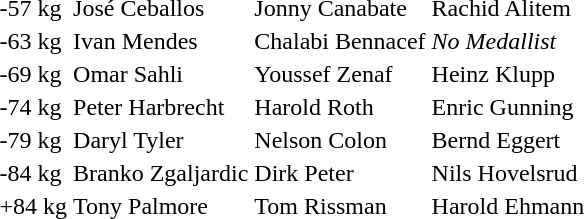<table>
<tr>
<td>-57 kg</td>
<td>José Ceballos </td>
<td>Jonny Canabate </td>
<td>Rachid Alitem </td>
</tr>
<tr>
<td>-63 kg</td>
<td>Ivan Mendes </td>
<td>Chalabi Bennacef </td>
<td><em>No Medallist</em></td>
</tr>
<tr>
<td>-69 kg</td>
<td>Omar Sahli </td>
<td>Youssef Zenaf </td>
<td>Heinz Klupp </td>
</tr>
<tr>
<td>-74 kg</td>
<td>Peter Harbrecht </td>
<td>Harold Roth </td>
<td>Enric Gunning </td>
</tr>
<tr>
<td>-79 kg</td>
<td>Daryl Tyler </td>
<td>Nelson Colon </td>
<td>Bernd Eggert </td>
</tr>
<tr>
<td>-84 kg</td>
<td>Branko Zgaljardic </td>
<td>Dirk Peter </td>
<td>Nils Hovelsrud </td>
</tr>
<tr>
<td>+84 kg</td>
<td>Tony Palmore </td>
<td>Tom Rissman </td>
<td>Harold Ehmann </td>
</tr>
<tr>
</tr>
</table>
